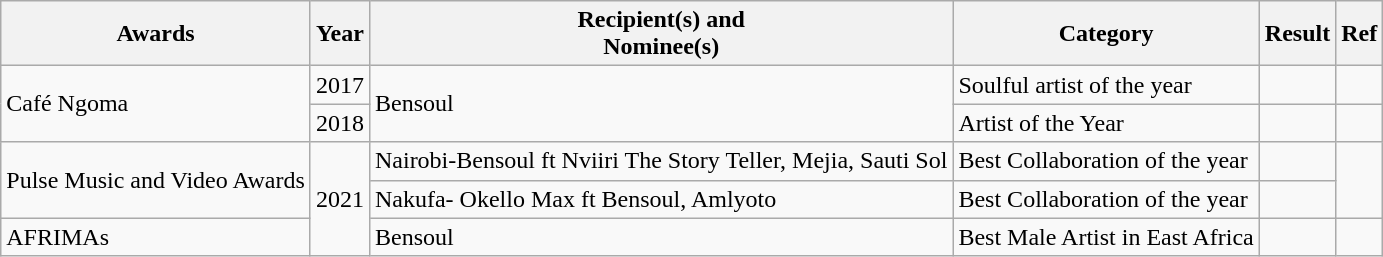<table class="wikitable">
<tr>
<th>Awards</th>
<th>Year</th>
<th>Recipient(s) and<br>Nominee(s)</th>
<th>Category</th>
<th>Result</th>
<th>Ref</th>
</tr>
<tr>
<td rowspan="2">Café Ngoma</td>
<td>2017</td>
<td rowspan="2">Bensoul</td>
<td>Soulful artist of the year</td>
<td></td>
<td></td>
</tr>
<tr>
<td>2018</td>
<td>Artist of the Year</td>
<td></td>
<td></td>
</tr>
<tr>
<td rowspan="2">Pulse Music and Video Awards</td>
<td rowspan="3">2021</td>
<td>Nairobi-Bensoul ft Nviiri The Story Teller, Mejia, Sauti Sol</td>
<td>Best Collaboration of the year</td>
<td></td>
<td rowspan="2"></td>
</tr>
<tr>
<td>Nakufa- Okello Max ft Bensoul, Amlyoto</td>
<td>Best Collaboration of the year</td>
<td></td>
</tr>
<tr>
<td>AFRIMAs</td>
<td>Bensoul</td>
<td>Best Male Artist in East Africa</td>
<td></td>
<td></td>
</tr>
</table>
